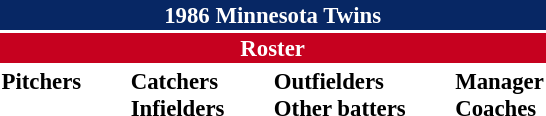<table class="toccolours" style="font-size: 95%;">
<tr>
<th colspan="10" style="background-color: #072764; color: white; text-align: center;">1986 Minnesota Twins</th>
</tr>
<tr>
<td colspan="10" style="background-color: #c6011f; color: white; text-align: center;"><strong>Roster</strong></td>
</tr>
<tr>
<td valign="top"><strong>Pitchers</strong><br>
















</td>
<td width="25px"></td>
<td valign="top"><strong>Catchers</strong><br>


<strong>Infielders</strong>







</td>
<td width="25px"></td>
<td valign="top"><strong>Outfielders</strong><br>






<strong>Other batters</strong>

</td>
<td width="25px"></td>
<td valign="top"><strong>Manager</strong><br>

<strong>Coaches</strong>




</td>
</tr>
<tr>
</tr>
</table>
